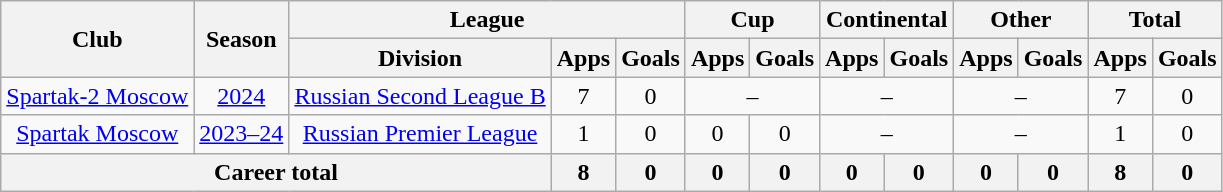<table class="wikitable" style="text-align: center;">
<tr>
<th rowspan=2>Club</th>
<th rowspan=2>Season</th>
<th colspan=3>League</th>
<th colspan=2>Cup</th>
<th colspan=2>Continental</th>
<th colspan=2>Other</th>
<th colspan=2>Total</th>
</tr>
<tr>
<th>Division</th>
<th>Apps</th>
<th>Goals</th>
<th>Apps</th>
<th>Goals</th>
<th>Apps</th>
<th>Goals</th>
<th>Apps</th>
<th>Goals</th>
<th>Apps</th>
<th>Goals</th>
</tr>
<tr>
<td><a href='#'>Spartak-2 Moscow</a></td>
<td><a href='#'>2024</a></td>
<td><a href='#'>Russian Second League B</a></td>
<td>7</td>
<td>0</td>
<td colspan=2>–</td>
<td colspan=2>–</td>
<td colspan=2>–</td>
<td>7</td>
<td>0</td>
</tr>
<tr>
<td><a href='#'>Spartak Moscow</a></td>
<td><a href='#'>2023–24</a></td>
<td><a href='#'>Russian Premier League</a></td>
<td>1</td>
<td>0</td>
<td>0</td>
<td>0</td>
<td colspan=2>–</td>
<td colspan=2>–</td>
<td>1</td>
<td>0</td>
</tr>
<tr>
<th colspan=3>Career total</th>
<th>8</th>
<th>0</th>
<th>0</th>
<th>0</th>
<th>0</th>
<th>0</th>
<th>0</th>
<th>0</th>
<th>8</th>
<th>0</th>
</tr>
</table>
